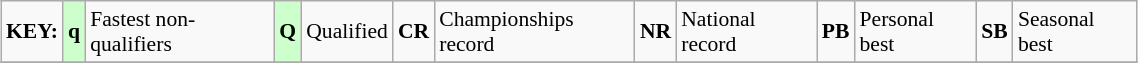<table class="wikitable" style="margin:0.5em auto; font-size:90%;position:relative;" width=60%>
<tr>
<td><strong>KEY:</strong></td>
<td bgcolor=ccffcc align=center><strong>q</strong></td>
<td>Fastest non-qualifiers</td>
<td bgcolor=ccffcc align=center><strong>Q</strong></td>
<td>Qualified</td>
<td align=center><strong>CR</strong></td>
<td>Championships record</td>
<td align=center><strong>NR</strong></td>
<td>National record</td>
<td align=center><strong>PB</strong></td>
<td>Personal best</td>
<td align=center><strong>SB</strong></td>
<td>Seasonal best</td>
</tr>
<tr>
</tr>
</table>
